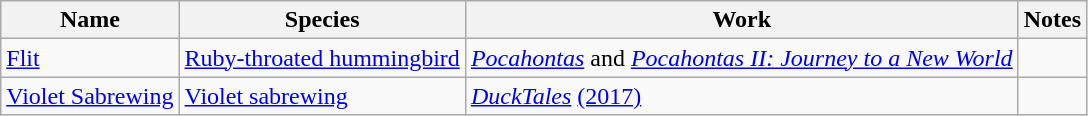<table class="wikitable">
<tr>
<th>Name</th>
<th>Species</th>
<th>Work</th>
<th>Notes</th>
</tr>
<tr>
<td><a href='#'>Flit</a></td>
<td><a href='#'>Ruby-throated hummingbird</a></td>
<td><em><a href='#'>Pocahontas</a></em> and <em><a href='#'>Pocahontas II: Journey to a New World</a></em></td>
<td></td>
</tr>
<tr>
<td><a href='#'>Violet Sabrewing</a></td>
<td><a href='#'>Violet sabrewing</a></td>
<td><em><a href='#'>DuckTales</a></em> <a href='#'>(2017)</a></td>
<td></td>
</tr>
</table>
